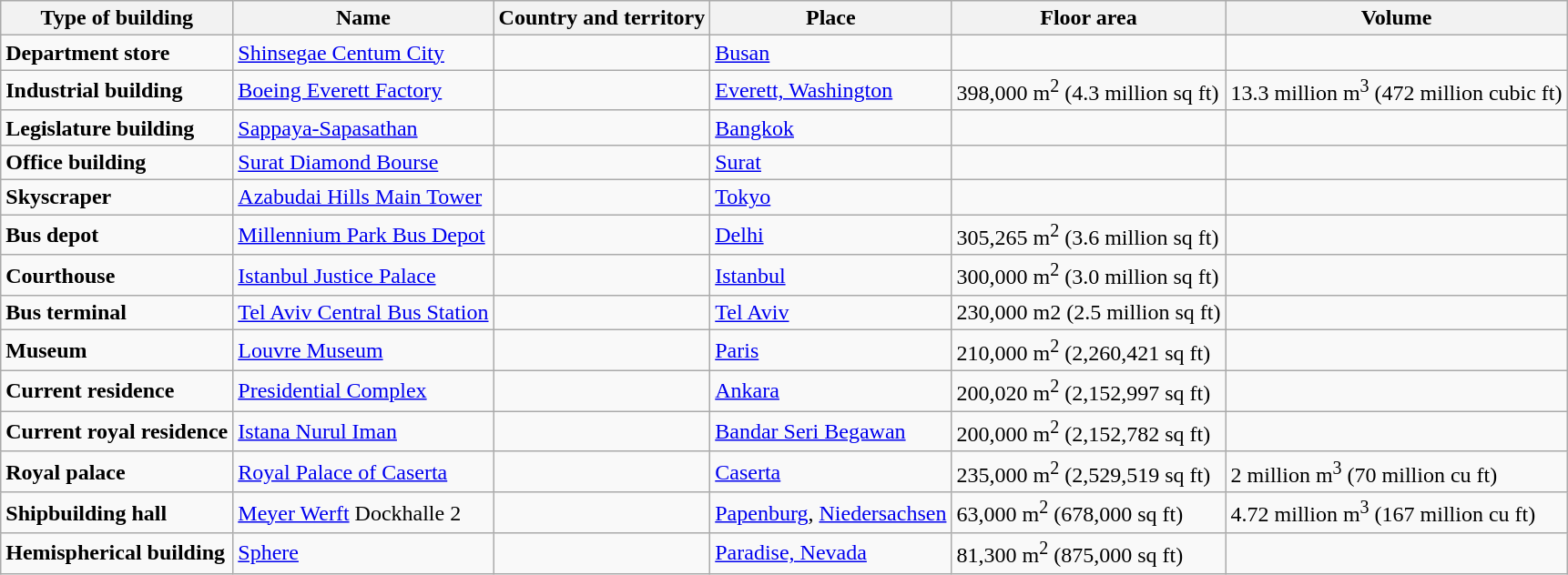<table class="wikitable sortable">
<tr>
<th>Type of building</th>
<th>Name</th>
<th>Country and territory</th>
<th>Place</th>
<th>Floor area</th>
<th>Volume</th>
</tr>
<tr>
<td><strong>Department store</strong></td>
<td><a href='#'>Shinsegae Centum City</a></td>
<td></td>
<td><a href='#'>Busan</a></td>
<td></td>
<td></td>
</tr>
<tr>
<td><strong>Industrial building</strong></td>
<td><a href='#'>Boeing Everett Factory</a></td>
<td></td>
<td><a href='#'>Everett, Washington</a></td>
<td>398,000 m<sup>2</sup> (4.3 million sq ft)</td>
<td>13.3 million m<sup>3</sup> (472 million cubic ft)</td>
</tr>
<tr>
<td><strong>Legislature building</strong></td>
<td><a href='#'>Sappaya-Sapasathan</a></td>
<td></td>
<td><a href='#'>Bangkok</a></td>
<td></td>
<td></td>
</tr>
<tr>
<td><strong>Office building</strong></td>
<td><a href='#'>Surat Diamond Bourse</a></td>
<td></td>
<td><a href='#'>Surat</a></td>
<td></td>
<td></td>
</tr>
<tr>
<td><strong>Skyscraper</strong></td>
<td><a href='#'>Azabudai Hills Main Tower</a></td>
<td></td>
<td><a href='#'>Tokyo</a></td>
<td></td>
<td></td>
</tr>
<tr>
<td><strong>Bus depot</strong></td>
<td><a href='#'>Millennium Park Bus Depot</a></td>
<td></td>
<td><a href='#'>Delhi</a></td>
<td>305,265 m<sup>2</sup> (3.6 million sq ft)</td>
<td></td>
</tr>
<tr>
<td><strong>Courthouse</strong></td>
<td><a href='#'>Istanbul Justice Palace</a></td>
<td></td>
<td><a href='#'>Istanbul</a></td>
<td>300,000 m<sup>2</sup> (3.0 million sq ft)</td>
<td></td>
</tr>
<tr>
<td><strong>Bus terminal</strong></td>
<td><a href='#'>Tel Aviv Central Bus Station</a></td>
<td></td>
<td><a href='#'>Tel Aviv</a></td>
<td>230,000 m2 (2.5 million sq ft)</td>
<td></td>
</tr>
<tr>
<td><strong>Museum</strong></td>
<td><a href='#'>Louvre Museum</a></td>
<td></td>
<td><a href='#'>Paris</a></td>
<td>210,000 m<sup>2</sup> (2,260,421 sq ft)</td>
<td></td>
</tr>
<tr>
<td><strong>Current residence</strong></td>
<td><a href='#'>Presidential Complex</a></td>
<td></td>
<td><a href='#'>Ankara</a></td>
<td>200,020 m<sup>2</sup> (2,152,997 sq ft)</td>
<td></td>
</tr>
<tr>
<td><strong>Current royal residence</strong></td>
<td><a href='#'>Istana Nurul Iman</a></td>
<td></td>
<td><a href='#'>Bandar Seri Begawan</a></td>
<td>200,000 m<sup>2</sup> (2,152,782 sq ft)</td>
<td></td>
</tr>
<tr>
<td><strong>Royal palace</strong></td>
<td><a href='#'>Royal Palace of Caserta</a></td>
<td></td>
<td><a href='#'>Caserta</a></td>
<td>235,000 m<sup>2</sup> (2,529,519 sq ft)</td>
<td>2 million m<sup>3</sup> (70 million cu ft)</td>
</tr>
<tr>
<td><strong>Shipbuilding hall</strong></td>
<td><a href='#'>Meyer Werft</a> Dockhalle 2</td>
<td></td>
<td><a href='#'>Papenburg</a>, <a href='#'>Niedersachsen</a></td>
<td>63,000 m<sup>2</sup> (678,000 sq ft)</td>
<td>4.72 million m<sup>3</sup> (167 million cu ft)</td>
</tr>
<tr>
<td><strong>Hemispherical building</strong></td>
<td><a href='#'>Sphere</a></td>
<td></td>
<td><a href='#'>Paradise, Nevada</a></td>
<td>81,300 m<sup>2</sup> (875,000 sq ft)</td>
<td></td>
</tr>
</table>
